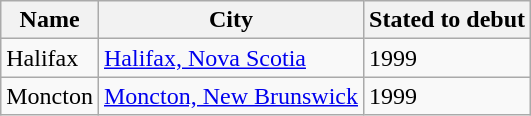<table class="wikitable">
<tr>
<th>Name</th>
<th>City</th>
<th>Stated to debut</th>
</tr>
<tr>
<td>Halifax</td>
<td><a href='#'>Halifax, Nova Scotia</a></td>
<td>1999</td>
</tr>
<tr>
<td>Moncton</td>
<td><a href='#'>Moncton, New Brunswick</a></td>
<td>1999</td>
</tr>
</table>
